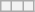<table class="wikitable sortable">
<tr>
<th></th>
<th></th>
<th></th>
</tr>
</table>
